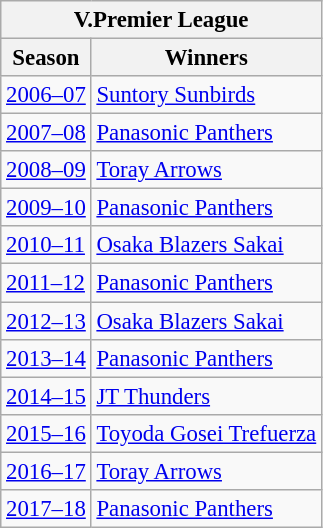<table class="wikitable"style="font-size:95%;">
<tr>
<th colspan="2">V.Premier League</th>
</tr>
<tr>
<th>Season</th>
<th>Winners</th>
</tr>
<tr>
<td><a href='#'>2006–07</a></td>
<td><a href='#'>Suntory Sunbirds</a></td>
</tr>
<tr>
<td><a href='#'>2007–08</a></td>
<td><a href='#'>Panasonic Panthers</a></td>
</tr>
<tr>
<td><a href='#'>2008–09</a></td>
<td><a href='#'>Toray Arrows</a></td>
</tr>
<tr>
<td><a href='#'>2009–10</a></td>
<td><a href='#'>Panasonic Panthers</a></td>
</tr>
<tr>
<td><a href='#'>2010–11</a></td>
<td><a href='#'>Osaka Blazers Sakai</a></td>
</tr>
<tr>
<td><a href='#'>2011–12</a></td>
<td><a href='#'>Panasonic Panthers</a></td>
</tr>
<tr>
<td><a href='#'>2012–13</a></td>
<td><a href='#'>Osaka Blazers Sakai</a></td>
</tr>
<tr>
<td><a href='#'>2013–14</a></td>
<td><a href='#'>Panasonic Panthers</a></td>
</tr>
<tr>
<td><a href='#'>2014–15</a></td>
<td><a href='#'>JT Thunders</a></td>
</tr>
<tr>
<td><a href='#'>2015–16</a></td>
<td><a href='#'>Toyoda Gosei Trefuerza</a></td>
</tr>
<tr>
<td><a href='#'>2016–17</a></td>
<td><a href='#'>Toray Arrows</a></td>
</tr>
<tr>
<td><a href='#'>2017–18</a></td>
<td><a href='#'>Panasonic Panthers</a></td>
</tr>
</table>
